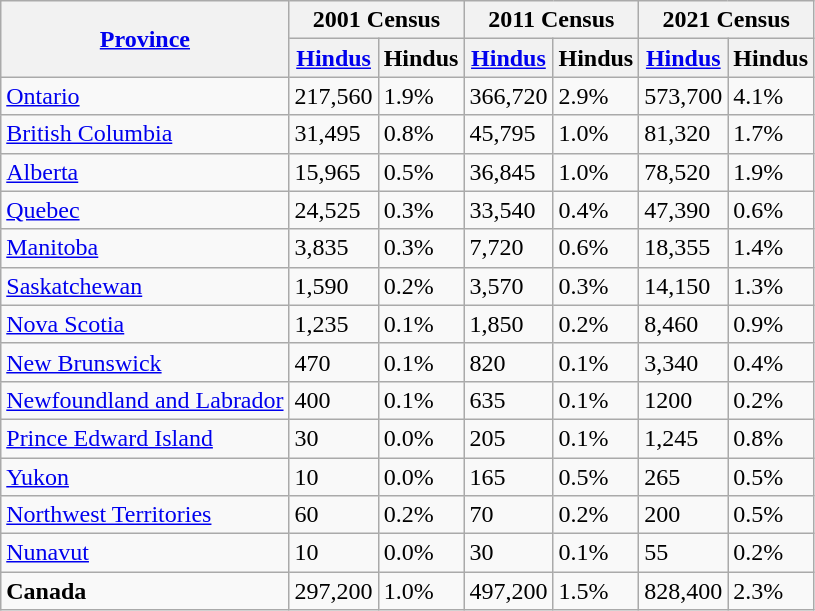<table class="wikitable collapsible sortable">
<tr>
<th rowspan="2"><a href='#'>Province</a></th>
<th colspan="2">2001 Census</th>
<th colspan="2">2011 Census</th>
<th colspan="2">2021 Census</th>
</tr>
<tr>
<th><a href='#'>Hindus </a></th>
<th>Hindus </th>
<th><a href='#'>Hindus </a></th>
<th>Hindus </th>
<th><a href='#'>Hindus </a></th>
<th>Hindus </th>
</tr>
<tr>
<td> <a href='#'>Ontario</a></td>
<td>217,560</td>
<td>1.9%</td>
<td>366,720</td>
<td>2.9%</td>
<td>573,700</td>
<td>4.1%</td>
</tr>
<tr>
<td> <a href='#'>British Columbia</a></td>
<td>31,495</td>
<td>0.8%</td>
<td>45,795</td>
<td>1.0%</td>
<td>81,320</td>
<td>1.7%</td>
</tr>
<tr>
<td> <a href='#'>Alberta</a></td>
<td>15,965</td>
<td>0.5%</td>
<td>36,845</td>
<td>1.0%</td>
<td>78,520</td>
<td>1.9%</td>
</tr>
<tr>
<td> <a href='#'>Quebec</a></td>
<td>24,525</td>
<td>0.3%</td>
<td>33,540</td>
<td>0.4%</td>
<td>47,390</td>
<td>0.6%</td>
</tr>
<tr>
<td> <a href='#'>Manitoba</a></td>
<td>3,835</td>
<td>0.3%</td>
<td>7,720</td>
<td>0.6%</td>
<td>18,355</td>
<td>1.4%</td>
</tr>
<tr>
<td> <a href='#'>Saskatchewan</a></td>
<td>1,590</td>
<td>0.2%</td>
<td>3,570</td>
<td>0.3%</td>
<td>14,150</td>
<td>1.3%</td>
</tr>
<tr>
<td> <a href='#'>Nova Scotia</a></td>
<td>1,235</td>
<td>0.1%</td>
<td>1,850</td>
<td>0.2%</td>
<td>8,460</td>
<td>0.9%</td>
</tr>
<tr>
<td> <a href='#'>New Brunswick</a></td>
<td>470</td>
<td>0.1%</td>
<td>820</td>
<td>0.1%</td>
<td>3,340</td>
<td>0.4%</td>
</tr>
<tr>
<td> <a href='#'>Newfoundland and Labrador</a></td>
<td>400</td>
<td>0.1%</td>
<td>635</td>
<td>0.1%</td>
<td>1200</td>
<td>0.2%</td>
</tr>
<tr>
<td> <a href='#'>Prince Edward Island</a></td>
<td>30</td>
<td>0.0%</td>
<td>205</td>
<td>0.1%</td>
<td>1,245</td>
<td>0.8%</td>
</tr>
<tr>
<td> <a href='#'>Yukon</a></td>
<td>10</td>
<td>0.0%</td>
<td>165</td>
<td>0.5%</td>
<td>265</td>
<td>0.5%</td>
</tr>
<tr>
<td> <a href='#'>Northwest Territories</a></td>
<td>60</td>
<td>0.2%</td>
<td>70</td>
<td>0.2%</td>
<td>200</td>
<td>0.5%</td>
</tr>
<tr>
<td> <a href='#'>Nunavut</a></td>
<td>10</td>
<td>0.0%</td>
<td>30</td>
<td>0.1%</td>
<td>55</td>
<td>0.2%</td>
</tr>
<tr>
<td> <strong>Canada</strong></td>
<td>297,200</td>
<td>1.0%</td>
<td>497,200</td>
<td>1.5%</td>
<td>828,400</td>
<td>2.3%</td>
</tr>
</table>
